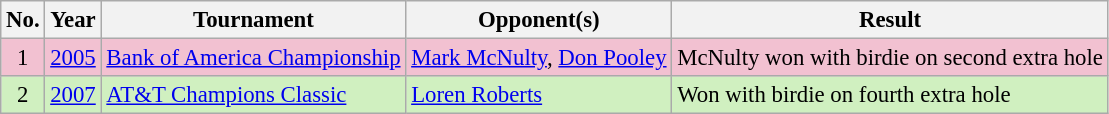<table class="wikitable" style="font-size:95%;">
<tr>
<th>No.</th>
<th>Year</th>
<th>Tournament</th>
<th>Opponent(s)</th>
<th>Result</th>
</tr>
<tr style="background:#F2C1D1;">
<td align=center>1</td>
<td><a href='#'>2005</a></td>
<td><a href='#'>Bank of America Championship</a></td>
<td> <a href='#'>Mark McNulty</a>,  <a href='#'>Don Pooley</a></td>
<td>McNulty won with birdie on second extra hole</td>
</tr>
<tr style="background:#D0F0C0;">
<td align=center>2</td>
<td><a href='#'>2007</a></td>
<td><a href='#'>AT&T Champions Classic</a></td>
<td> <a href='#'>Loren Roberts</a></td>
<td>Won with birdie on fourth extra hole</td>
</tr>
</table>
